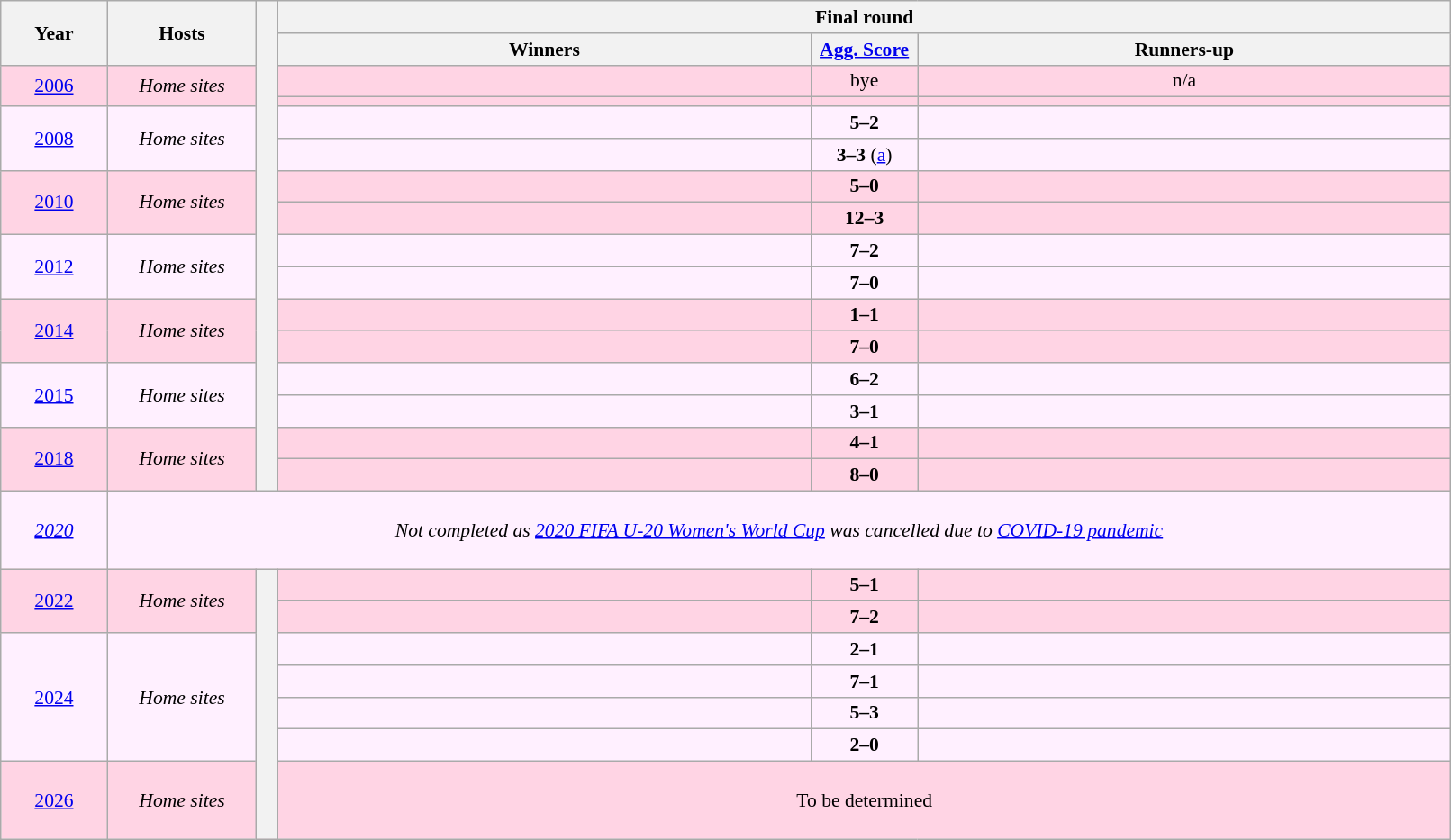<table class="wikitable" style="font-size:90%; text-align: center; width:85%">
<tr>
<th width="5%" rowspan=2>Year</th>
<th width="7%" rowspan=2>Hosts</th>
<th width=1% rowspan=16></th>
<th colspan=3>Final round</th>
</tr>
<tr>
<th width="25%">Winners </th>
<th width="5%"><a href='#'>Agg. Score</a></th>
<th width="25%">Runners-up</th>
</tr>
<tr align="center" bgcolor="#FFD4E4">
<td rowspan=2><a href='#'>2006</a></td>
<td rowspan=2> <em>Home sites</em></td>
<td><strong></strong></td>
<td>bye</td>
<td>n/a</td>
</tr>
<tr bgcolor="#FFD4E4">
<td><strong></strong></td>
<td></td>
<td></td>
</tr>
<tr align="center" bgcolor="#fff0ff">
<td rowspan=2><a href='#'>2008</a></td>
<td rowspan=2> <em>Home sites</em></td>
<td><strong></strong></td>
<td><strong>5–2</strong></td>
<td></td>
</tr>
<tr bgcolor="#fff0ff">
<td><strong></strong></td>
<td><strong>3–3</strong> (<a href='#'>a</a>)</td>
<td></td>
</tr>
<tr align="center" bgcolor="#FFD4E4">
<td rowspan=2><a href='#'>2010</a></td>
<td rowspan=2> <em>Home sites</em></td>
<td><strong></strong></td>
<td><strong>5–0</strong></td>
<td></td>
</tr>
<tr bgcolor="#FFD4E4">
<td><strong></strong></td>
<td><strong>12–3</strong></td>
<td></td>
</tr>
<tr align="center" bgcolor="#fff0ff">
<td rowspan=2><a href='#'>2012</a></td>
<td rowspan=2> <em>Home sites</em></td>
<td><strong></strong></td>
<td><strong>7–2</strong></td>
<td></td>
</tr>
<tr bgcolor="#fff0ff">
<td><strong></strong></td>
<td><strong>7–0</strong></td>
<td></td>
</tr>
<tr align="center" bgcolor="#FFD4E4">
<td rowspan=2><a href='#'>2014</a></td>
<td rowspan=2> <em>Home sites</em></td>
<td><strong></strong></td>
<td><strong>1–1</strong> </td>
<td></td>
</tr>
<tr bgcolor="#FFD4E4">
<td><strong></strong></td>
<td><strong>7–0</strong></td>
<td></td>
</tr>
<tr align="center" bgcolor="#fff0ff">
<td rowspan=2><a href='#'>2015</a></td>
<td rowspan=2> <em>Home sites</em></td>
<td><strong></strong></td>
<td><strong>6–2</strong></td>
<td></td>
</tr>
<tr bgcolor="#fff0ff">
<td><strong></strong></td>
<td><strong>3–1</strong></td>
<td></td>
</tr>
<tr align="center" bgcolor="#FFD4E4">
<td rowspan=2><a href='#'>2018</a></td>
<td rowspan=2> <em>Home sites</em></td>
<td><strong></strong></td>
<td><strong>4–1</strong></td>
<td></td>
</tr>
<tr bgcolor="#FFD4E4">
<td><strong></strong></td>
<td><strong>8–0</strong></td>
<td></td>
</tr>
<tr align="center" bgcolor="#fff0ff" style="height: 4em;">
<td><em><a href='#'>2020</a></em></td>
<td colspan=7><em>Not completed as <a href='#'>2020 FIFA U-20 Women's World Cup</a> was cancelled due to <a href='#'>COVID-19 pandemic</a></em></td>
</tr>
<tr align="center" bgcolor="#FFD4E4">
<td rowspan=2><a href='#'>2022</a></td>
<td rowspan=2> <em>Home sites</em></td>
<th width=1% rowspan=7></th>
<td><strong></strong></td>
<td><strong>5–1</strong></td>
<td></td>
</tr>
<tr bgcolor="#FFD4E4">
<td><strong></strong></td>
<td><strong>7–2</strong></td>
<td></td>
</tr>
<tr align="center" bgcolor="#fff0ff">
<td rowspan=4><a href='#'>2024</a></td>
<td rowspan=4> <em>Home sites</em></td>
<td><strong></strong></td>
<td><strong>2–1</strong></td>
<td></td>
</tr>
<tr bgcolor="#fff0ff">
<td><strong></strong></td>
<td><strong>7–1</strong></td>
<td></td>
</tr>
<tr bgcolor="#fff0ff">
<td><strong></strong></td>
<td><strong>5–3</strong></td>
<td></td>
</tr>
<tr bgcolor="#fff0ff">
<td><strong></strong></td>
<td><strong>2–0</strong></td>
<td></td>
</tr>
<tr align="center" bgcolor="#FFD4E4" style="height: 4em;">
<td><a href='#'>2026</a></td>
<td rowspan=1> <em>Home sites</em></td>
<td colspan=6>To be determined</td>
</tr>
</table>
